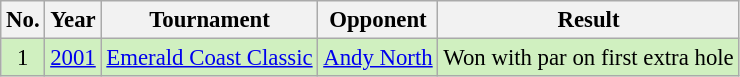<table class="wikitable" style="font-size:95%;">
<tr>
<th>No.</th>
<th>Year</th>
<th>Tournament</th>
<th>Opponent</th>
<th>Result</th>
</tr>
<tr style="background:#D0F0C0;">
<td align=center>1</td>
<td><a href='#'>2001</a></td>
<td><a href='#'>Emerald Coast Classic</a></td>
<td> <a href='#'>Andy North</a></td>
<td>Won with par on first extra hole</td>
</tr>
</table>
